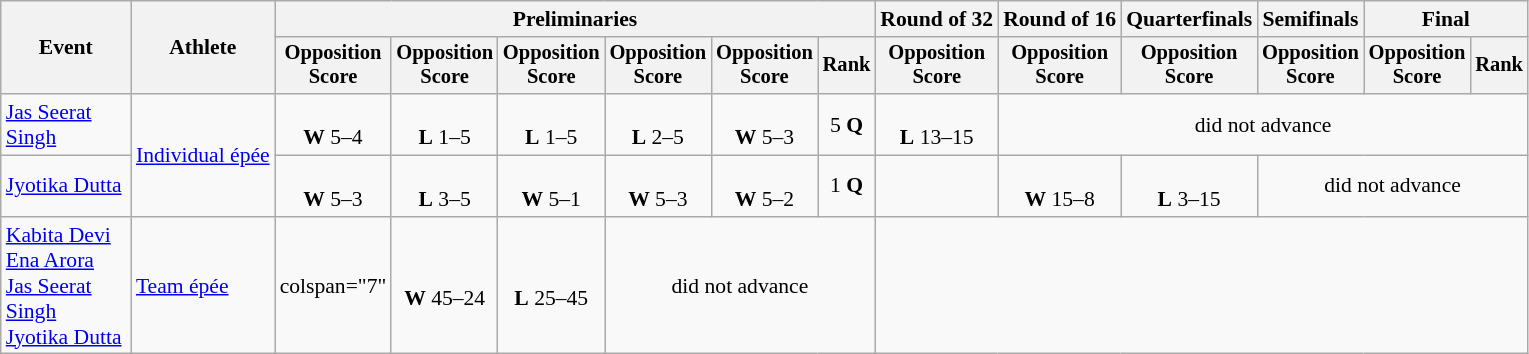<table class=wikitable style="text-align:center; font-size:90%">
<tr>
<th rowspan="2" width=80px>Event</th>
<th rowspan="2">Athlete</th>
<th colspan="6">Preliminaries</th>
<th>Round of 32</th>
<th>Round of 16</th>
<th>Quarterfinals</th>
<th>Semifinals</th>
<th colspan="2">Final</th>
</tr>
<tr style="font-size:95%">
<th>Opposition<br>Score</th>
<th>Opposition<br>Score</th>
<th>Opposition<br>Score</th>
<th>Opposition<br>Score</th>
<th>Opposition<br>Score</th>
<th>Rank</th>
<th>Opposition<br>Score</th>
<th>Opposition<br>Score</th>
<th>Opposition<br>Score</th>
<th>Opposition<br>Score</th>
<th>Opposition<br>Score</th>
<th>Rank</th>
</tr>
<tr>
<td align=left><a href='#'>Jas Seerat Singh</a></td>
<td align=left rowspan=2><a href='#'>Individual épée</a></td>
<td><br><strong>W</strong> 5–4</td>
<td><br><strong>L</strong> 1–5</td>
<td><br><strong>L</strong> 1–5</td>
<td><br><strong>L</strong> 2–5</td>
<td><br><strong>W</strong> 5–3</td>
<td>5 <strong>Q</strong></td>
<td><br><strong>L</strong> 13–15</td>
<td colspan="5">did not advance</td>
</tr>
<tr>
<td align=left><a href='#'>Jyotika Dutta</a></td>
<td><br><strong>W</strong> 5–3</td>
<td><br><strong>L</strong> 3–5</td>
<td><br><strong>W</strong> 5–1</td>
<td><br><strong>W</strong> 5–3</td>
<td><br><strong>W</strong> 5–2</td>
<td>1 <strong>Q</strong></td>
<td></td>
<td><br><strong>W</strong> 15–8</td>
<td><br><strong>L</strong> 3–15</td>
<td colspan="3">did not advance</td>
</tr>
<tr>
<td align=left><a href='#'>Kabita Devi</a><br><a href='#'>Ena Arora</a><br><a href='#'>Jas Seerat Singh</a><br><a href='#'>Jyotika Dutta</a></td>
<td align=left><a href='#'>Team épée</a></td>
<td>colspan="7" </td>
<td><br><strong>W</strong> 45–24</td>
<td><br><strong>L</strong> 25–45</td>
<td colspan="3">did not advance</td>
</tr>
</table>
